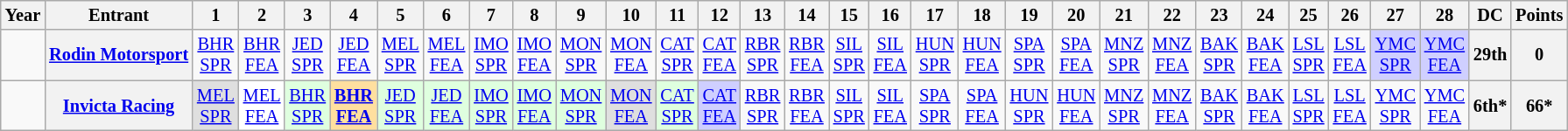<table class="wikitable" style="text-align:center; font-size:85%">
<tr>
<th scope="col">Year</th>
<th scope="col">Entrant</th>
<th scope="col">1</th>
<th scope="col">2</th>
<th scope="col">3</th>
<th scope="col">4</th>
<th scope="col">5</th>
<th scope="col">6</th>
<th scope="col">7</th>
<th scope="col">8</th>
<th scope="col">9</th>
<th scope="col">10</th>
<th scope="col">11</th>
<th scope="col">12</th>
<th scope="col">13</th>
<th scope="col">14</th>
<th scope="col">15</th>
<th scope="col">16</th>
<th scope="col">17</th>
<th scope="col">18</th>
<th scope="col">19</th>
<th scope="col">20</th>
<th scope="col">21</th>
<th scope="col">22</th>
<th scope="col">23</th>
<th scope="col">24</th>
<th scope="col">25</th>
<th scope="col">26</th>
<th scope="col">27</th>
<th scope="col">28</th>
<th scope="col">DC</th>
<th scope="col">Points</th>
</tr>
<tr>
<td scope="row"></td>
<th nowrap><a href='#'>Rodin Motorsport</a></th>
<td><a href='#'>BHR<br>SPR</a></td>
<td><a href='#'>BHR<br>FEA</a></td>
<td><a href='#'>JED<br>SPR</a></td>
<td><a href='#'>JED<br>FEA</a></td>
<td><a href='#'>MEL<br>SPR</a></td>
<td><a href='#'>MEL<br>FEA</a></td>
<td><a href='#'>IMO<br>SPR</a></td>
<td><a href='#'>IMO<br>FEA</a></td>
<td><a href='#'>MON<br>SPR</a></td>
<td><a href='#'>MON<br>FEA</a></td>
<td><a href='#'>CAT<br>SPR</a></td>
<td><a href='#'>CAT<br>FEA</a></td>
<td><a href='#'>RBR<br>SPR</a></td>
<td><a href='#'>RBR<br>FEA</a></td>
<td><a href='#'>SIL<br>SPR</a></td>
<td><a href='#'>SIL<br>FEA</a></td>
<td><a href='#'>HUN<br>SPR</a></td>
<td><a href='#'>HUN<br>FEA</a></td>
<td><a href='#'>SPA<br>SPR</a></td>
<td><a href='#'>SPA<br>FEA</a></td>
<td><a href='#'>MNZ<br>SPR</a></td>
<td><a href='#'>MNZ<br>FEA</a></td>
<td><a href='#'>BAK<br>SPR</a></td>
<td><a href='#'>BAK<br>FEA</a></td>
<td><a href='#'>LSL<br>SPR</a></td>
<td><a href='#'>LSL<br>FEA</a></td>
<td style="background:#CFCFFF;"><a href='#'>YMC<br>SPR</a><br></td>
<td style="background:#CFCFFF;"><a href='#'>YMC<br>FEA</a><br></td>
<th>29th</th>
<th>0</th>
</tr>
<tr>
<td scope="row"></td>
<th nowrap><a href='#'>Invicta Racing</a></th>
<td style="background:#DFDFDF;"><a href='#'>MEL<br>SPR</a><br></td>
<td style="background:#FFFFFF;"><a href='#'>MEL<br>FEA</a><br></td>
<td style="background:#DFFFDF;"><a href='#'>BHR<br>SPR</a><br></td>
<td style="background:#FFDF9F;"><strong><a href='#'>BHR<br>FEA</a></strong><br></td>
<td style="background:#DFFFDF;"><a href='#'>JED<br>SPR</a><br></td>
<td style="background:#DFFFDF;"><a href='#'>JED<br>FEA</a><br></td>
<td style="background:#DFFFDF;"><a href='#'>IMO<br>SPR</a><br></td>
<td style="background:#DFFFDF;"><a href='#'>IMO<br>FEA</a><br></td>
<td style="background:#DFFFDF;"><a href='#'>MON<br>SPR</a><br></td>
<td style="background:#DFDFDF;"><a href='#'>MON<br>FEA</a><br></td>
<td style="background:#DFFFDF;"><a href='#'>CAT<br>SPR</a><br></td>
<td style="background:#CFCFFF;"><a href='#'>CAT<br>FEA</a><br></td>
<td><a href='#'>RBR<br>SPR</a></td>
<td><a href='#'>RBR<br>FEA</a></td>
<td><a href='#'>SIL<br>SPR</a></td>
<td><a href='#'>SIL<br>FEA</a></td>
<td><a href='#'>SPA<br>SPR</a></td>
<td><a href='#'>SPA<br>FEA</a></td>
<td><a href='#'>HUN<br>SPR</a></td>
<td><a href='#'>HUN<br>FEA</a></td>
<td><a href='#'>MNZ<br>SPR</a></td>
<td><a href='#'>MNZ<br>FEA</a></td>
<td><a href='#'>BAK<br>SPR</a></td>
<td><a href='#'>BAK<br>FEA</a></td>
<td><a href='#'>LSL<br>SPR</a></td>
<td><a href='#'>LSL<br>FEA</a></td>
<td><a href='#'>YMC<br>SPR</a></td>
<td><a href='#'>YMC<br>FEA</a></td>
<th style="background:#;">6th*</th>
<th style="background:#;">66*</th>
</tr>
</table>
